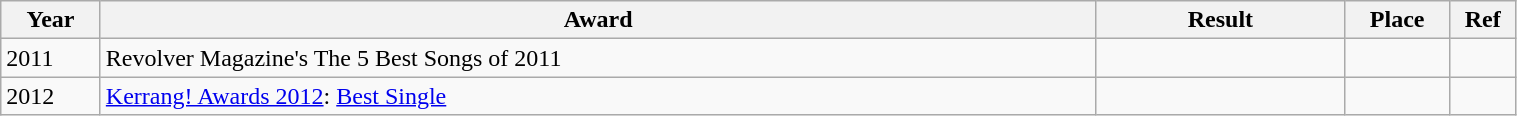<table class="wikitable" style="width:80%;">
<tr>
<th style="width:4%;">Year</th>
<th style="width:40%;">Award</th>
<th style="width:10%;">Result</th>
<th style="width:4%;">Place</th>
<th style="width:2%;">Ref</th>
</tr>
<tr>
<td>2011</td>
<td>Revolver Magazine's The 5 Best Songs of 2011</td>
<td></td>
<td></td>
<td></td>
</tr>
<tr>
<td>2012</td>
<td><a href='#'>Kerrang! Awards 2012</a>: <a href='#'>Best Single</a></td>
<td></td>
<td></td>
<td></td>
</tr>
</table>
